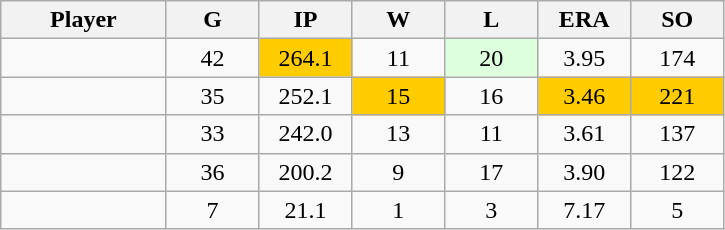<table class="wikitable sortable">
<tr>
<th bgcolor="#DDDDFF" width="16%">Player</th>
<th bgcolor="#DDDDFF" width="9%">G</th>
<th bgcolor="#DDDDFF" width="9%">IP</th>
<th bgcolor="#DDDDFF" width="9%">W</th>
<th bgcolor="#DDDDFF" width="9%">L</th>
<th bgcolor="#DDDDFF" width="9%">ERA</th>
<th bgcolor="#DDDDFF" width="9%">SO</th>
</tr>
<tr align="center">
<td></td>
<td>42</td>
<td bgcolor="#FFCC00">264.1</td>
<td>11</td>
<td bgcolor="#DDFFDD">20</td>
<td>3.95</td>
<td>174</td>
</tr>
<tr align="center">
<td></td>
<td>35</td>
<td>252.1</td>
<td bgcolor="#FFCC00">15</td>
<td>16</td>
<td bgcolor="#FFCC00">3.46</td>
<td bgcolor="#FFCC00">221</td>
</tr>
<tr align="center">
<td></td>
<td>33</td>
<td>242.0</td>
<td>13</td>
<td>11</td>
<td>3.61</td>
<td>137</td>
</tr>
<tr align="center">
<td></td>
<td>36</td>
<td>200.2</td>
<td>9</td>
<td>17</td>
<td>3.90</td>
<td>122</td>
</tr>
<tr align="center">
<td></td>
<td>7</td>
<td>21.1</td>
<td>1</td>
<td>3</td>
<td>7.17</td>
<td>5</td>
</tr>
</table>
